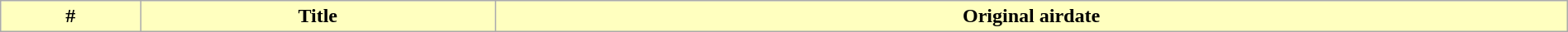<table class="wikitable plainrowheaders" width="100%" style="background:#FFFFFF;">
<tr>
<th style="background:#FFFFBF;">#</th>
<th style="background:#FFFFBF;">Title</th>
<th style="background:#FFFFBF;">Original airdate<br>








</th>
</tr>
</table>
